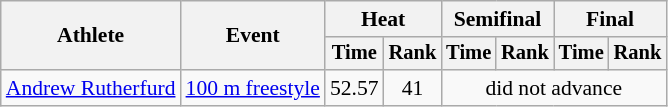<table class=wikitable style="font-size:90%">
<tr>
<th rowspan="2">Athlete</th>
<th rowspan="2">Event</th>
<th colspan="2">Heat</th>
<th colspan="2">Semifinal</th>
<th colspan="2">Final</th>
</tr>
<tr style="font-size:95%">
<th>Time</th>
<th>Rank</th>
<th>Time</th>
<th>Rank</th>
<th>Time</th>
<th>Rank</th>
</tr>
<tr align=center>
<td align=left><a href='#'>Andrew Rutherfurd</a></td>
<td align=left><a href='#'>100 m freestyle</a></td>
<td>52.57</td>
<td>41</td>
<td colspan=4>did not advance</td>
</tr>
</table>
